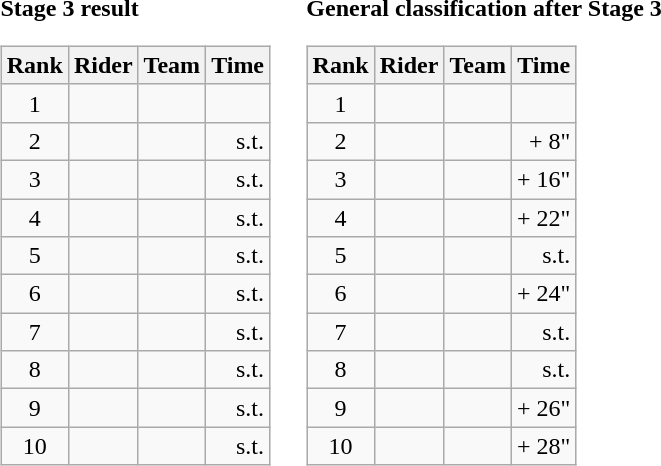<table>
<tr>
<td><strong>Stage 3 result</strong><br><table class="wikitable">
<tr>
<th scope="col">Rank</th>
<th scope="col">Rider</th>
<th scope="col">Team</th>
<th scope="col">Time</th>
</tr>
<tr>
<td style="text-align:center;">1</td>
<td></td>
<td></td>
<td style="text-align:right;"></td>
</tr>
<tr>
<td style="text-align:center;">2</td>
<td></td>
<td></td>
<td style="text-align:right;">s.t.</td>
</tr>
<tr>
<td style="text-align:center;">3</td>
<td></td>
<td></td>
<td style="text-align:right;">s.t.</td>
</tr>
<tr>
<td style="text-align:center;">4</td>
<td></td>
<td></td>
<td style="text-align:right;">s.t.</td>
</tr>
<tr>
<td style="text-align:center;">5</td>
<td></td>
<td></td>
<td style="text-align:right;">s.t.</td>
</tr>
<tr>
<td style="text-align:center;">6</td>
<td></td>
<td></td>
<td style="text-align:right;">s.t.</td>
</tr>
<tr>
<td style="text-align:center;">7</td>
<td></td>
<td></td>
<td style="text-align:right;">s.t.</td>
</tr>
<tr>
<td style="text-align:center;">8</td>
<td></td>
<td></td>
<td style="text-align:right;">s.t.</td>
</tr>
<tr>
<td style="text-align:center;">9</td>
<td></td>
<td></td>
<td style="text-align:right;">s.t.</td>
</tr>
<tr>
<td style="text-align:center;">10</td>
<td></td>
<td></td>
<td style="text-align:right;">s.t.</td>
</tr>
</table>
</td>
<td></td>
<td><strong>General classification after Stage 3</strong><br><table class="wikitable">
<tr>
<th scope="col">Rank</th>
<th scope="col">Rider</th>
<th scope="col">Team</th>
<th scope="col">Time</th>
</tr>
<tr>
<td style="text-align:center;">1</td>
<td></td>
<td></td>
<td style="text-align:right;"></td>
</tr>
<tr>
<td style="text-align:center;">2</td>
<td></td>
<td></td>
<td style="text-align:right;">+ 8"</td>
</tr>
<tr>
<td style="text-align:center;">3</td>
<td></td>
<td></td>
<td style="text-align:right;">+ 16"</td>
</tr>
<tr>
<td style="text-align:center;">4</td>
<td></td>
<td></td>
<td style="text-align:right;">+ 22"</td>
</tr>
<tr>
<td style="text-align:center;">5</td>
<td></td>
<td></td>
<td style="text-align:right;">s.t.</td>
</tr>
<tr>
<td style="text-align:center;">6</td>
<td></td>
<td></td>
<td style="text-align:right;">+ 24"</td>
</tr>
<tr>
<td style="text-align:center;">7</td>
<td></td>
<td></td>
<td style="text-align:right;">s.t.</td>
</tr>
<tr>
<td style="text-align:center;">8</td>
<td></td>
<td></td>
<td style="text-align:right;">s.t.</td>
</tr>
<tr>
<td style="text-align:center;">9</td>
<td></td>
<td></td>
<td style="text-align:right;">+ 26"</td>
</tr>
<tr>
<td style="text-align:center;">10</td>
<td></td>
<td></td>
<td style="text-align:right;">+ 28"</td>
</tr>
</table>
</td>
</tr>
</table>
